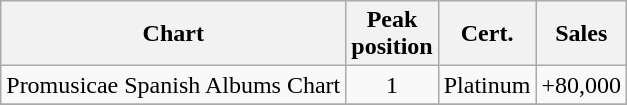<table class="wikitable">
<tr>
<th align="center">Chart</th>
<th align="center">Peak<br>position</th>
<th align="center">Cert.</th>
<th align="center">Sales</th>
</tr>
<tr>
<td align="left">Promusicae Spanish Albums Chart</td>
<td align="center">1</td>
<td align="center">Platinum</td>
<td align="center">+80,000</td>
</tr>
<tr>
</tr>
</table>
